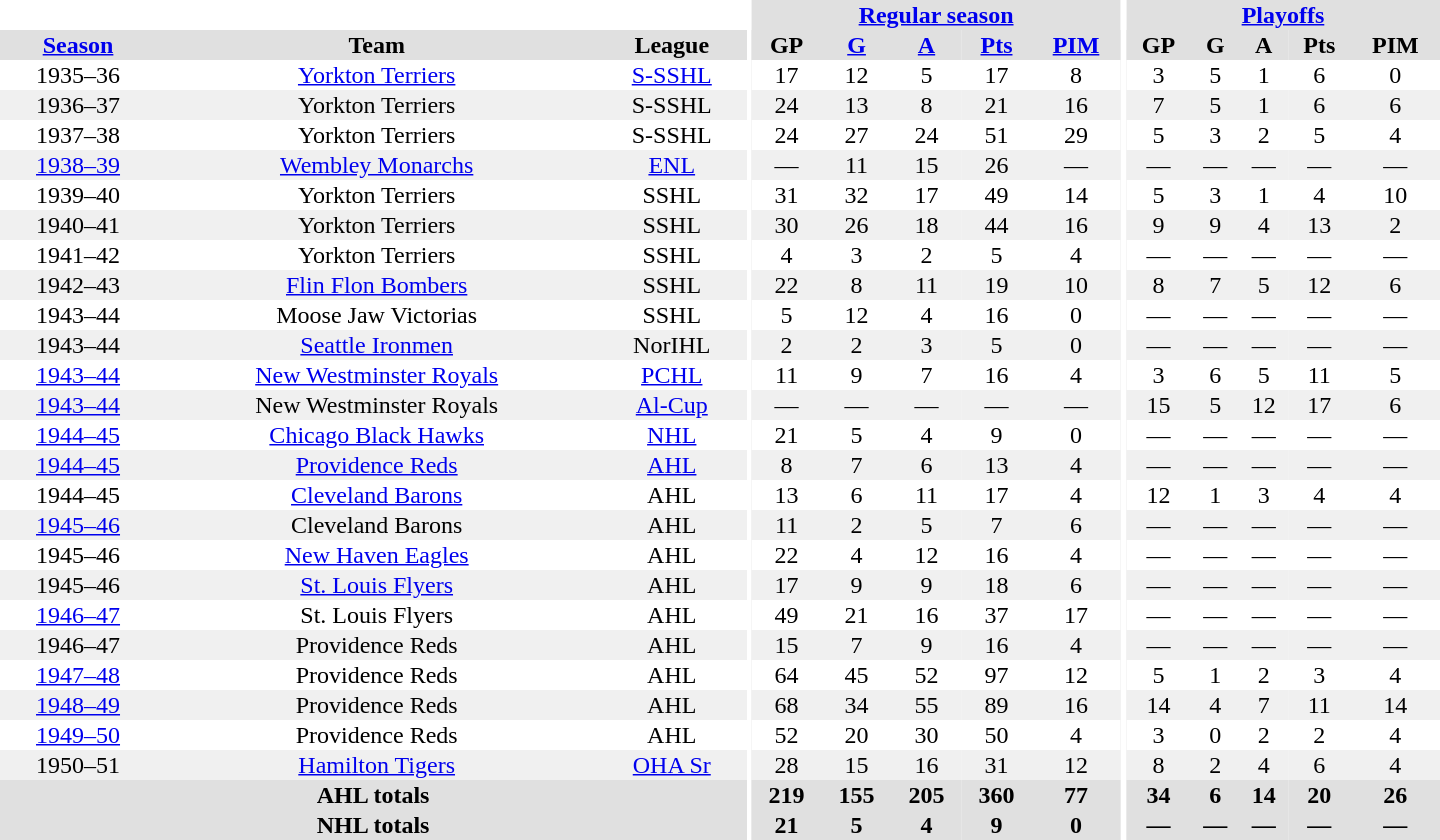<table border="0" cellpadding="1" cellspacing="0" style="text-align:center; width:60em">
<tr bgcolor="#e0e0e0">
<th colspan="3" bgcolor="#ffffff"></th>
<th rowspan="100" bgcolor="#ffffff"></th>
<th colspan="5"><a href='#'>Regular season</a></th>
<th rowspan="100" bgcolor="#ffffff"></th>
<th colspan="5"><a href='#'>Playoffs</a></th>
</tr>
<tr bgcolor="#e0e0e0">
<th><a href='#'>Season</a></th>
<th>Team</th>
<th>League</th>
<th>GP</th>
<th><a href='#'>G</a></th>
<th><a href='#'>A</a></th>
<th><a href='#'>Pts</a></th>
<th><a href='#'>PIM</a></th>
<th>GP</th>
<th>G</th>
<th>A</th>
<th>Pts</th>
<th>PIM</th>
</tr>
<tr>
<td>1935–36</td>
<td><a href='#'>Yorkton Terriers</a></td>
<td><a href='#'>S-SSHL</a></td>
<td>17</td>
<td>12</td>
<td>5</td>
<td>17</td>
<td>8</td>
<td>3</td>
<td>5</td>
<td>1</td>
<td>6</td>
<td>0</td>
</tr>
<tr bgcolor="#f0f0f0">
<td>1936–37</td>
<td>Yorkton Terriers</td>
<td>S-SSHL</td>
<td>24</td>
<td>13</td>
<td>8</td>
<td>21</td>
<td>16</td>
<td>7</td>
<td>5</td>
<td>1</td>
<td>6</td>
<td>6</td>
</tr>
<tr>
<td>1937–38</td>
<td>Yorkton Terriers</td>
<td>S-SSHL</td>
<td>24</td>
<td>27</td>
<td>24</td>
<td>51</td>
<td>29</td>
<td>5</td>
<td>3</td>
<td>2</td>
<td>5</td>
<td>4</td>
</tr>
<tr bgcolor="#f0f0f0">
<td><a href='#'>1938–39</a></td>
<td><a href='#'>Wembley Monarchs</a></td>
<td><a href='#'>ENL</a></td>
<td>—</td>
<td>11</td>
<td>15</td>
<td>26</td>
<td>—</td>
<td>—</td>
<td>—</td>
<td>—</td>
<td>—</td>
<td>—</td>
</tr>
<tr>
<td>1939–40</td>
<td>Yorkton Terriers</td>
<td>SSHL</td>
<td>31</td>
<td>32</td>
<td>17</td>
<td>49</td>
<td>14</td>
<td>5</td>
<td>3</td>
<td>1</td>
<td>4</td>
<td>10</td>
</tr>
<tr bgcolor="#f0f0f0">
<td>1940–41</td>
<td>Yorkton Terriers</td>
<td>SSHL</td>
<td>30</td>
<td>26</td>
<td>18</td>
<td>44</td>
<td>16</td>
<td>9</td>
<td>9</td>
<td>4</td>
<td>13</td>
<td>2</td>
</tr>
<tr>
<td>1941–42</td>
<td>Yorkton Terriers</td>
<td>SSHL</td>
<td>4</td>
<td>3</td>
<td>2</td>
<td>5</td>
<td>4</td>
<td>—</td>
<td>—</td>
<td>—</td>
<td>—</td>
<td>—</td>
</tr>
<tr bgcolor="#f0f0f0">
<td>1942–43</td>
<td><a href='#'>Flin Flon Bombers</a></td>
<td>SSHL</td>
<td>22</td>
<td>8</td>
<td>11</td>
<td>19</td>
<td>10</td>
<td>8</td>
<td>7</td>
<td>5</td>
<td>12</td>
<td>6</td>
</tr>
<tr>
<td>1943–44</td>
<td>Moose Jaw Victorias</td>
<td>SSHL</td>
<td>5</td>
<td>12</td>
<td>4</td>
<td>16</td>
<td>0</td>
<td>—</td>
<td>—</td>
<td>—</td>
<td>—</td>
<td>—</td>
</tr>
<tr bgcolor="#f0f0f0">
<td>1943–44</td>
<td><a href='#'>Seattle Ironmen</a></td>
<td>NorIHL</td>
<td>2</td>
<td>2</td>
<td>3</td>
<td>5</td>
<td>0</td>
<td>—</td>
<td>—</td>
<td>—</td>
<td>—</td>
<td>—</td>
</tr>
<tr>
<td><a href='#'>1943–44</a></td>
<td><a href='#'>New Westminster Royals</a></td>
<td><a href='#'>PCHL</a></td>
<td>11</td>
<td>9</td>
<td>7</td>
<td>16</td>
<td>4</td>
<td>3</td>
<td>6</td>
<td>5</td>
<td>11</td>
<td>5</td>
</tr>
<tr bgcolor="#f0f0f0">
<td><a href='#'>1943–44</a></td>
<td>New Westminster Royals</td>
<td><a href='#'>Al-Cup</a></td>
<td>—</td>
<td>—</td>
<td>—</td>
<td>—</td>
<td>—</td>
<td>15</td>
<td>5</td>
<td>12</td>
<td>17</td>
<td>6</td>
</tr>
<tr>
<td><a href='#'>1944–45</a></td>
<td><a href='#'>Chicago Black Hawks</a></td>
<td><a href='#'>NHL</a></td>
<td>21</td>
<td>5</td>
<td>4</td>
<td>9</td>
<td>0</td>
<td>—</td>
<td>—</td>
<td>—</td>
<td>—</td>
<td>—</td>
</tr>
<tr bgcolor="#f0f0f0">
<td><a href='#'>1944–45</a></td>
<td><a href='#'>Providence Reds</a></td>
<td><a href='#'>AHL</a></td>
<td>8</td>
<td>7</td>
<td>6</td>
<td>13</td>
<td>4</td>
<td>—</td>
<td>—</td>
<td>—</td>
<td>—</td>
<td>—</td>
</tr>
<tr>
<td>1944–45</td>
<td><a href='#'>Cleveland Barons</a></td>
<td>AHL</td>
<td>13</td>
<td>6</td>
<td>11</td>
<td>17</td>
<td>4</td>
<td>12</td>
<td>1</td>
<td>3</td>
<td>4</td>
<td>4</td>
</tr>
<tr bgcolor="#f0f0f0">
<td><a href='#'>1945–46</a></td>
<td>Cleveland Barons</td>
<td>AHL</td>
<td>11</td>
<td>2</td>
<td>5</td>
<td>7</td>
<td>6</td>
<td>—</td>
<td>—</td>
<td>—</td>
<td>—</td>
<td>—</td>
</tr>
<tr>
<td>1945–46</td>
<td><a href='#'>New Haven Eagles</a></td>
<td>AHL</td>
<td>22</td>
<td>4</td>
<td>12</td>
<td>16</td>
<td>4</td>
<td>—</td>
<td>—</td>
<td>—</td>
<td>—</td>
<td>—</td>
</tr>
<tr bgcolor="#f0f0f0">
<td>1945–46</td>
<td><a href='#'>St. Louis Flyers</a></td>
<td>AHL</td>
<td>17</td>
<td>9</td>
<td>9</td>
<td>18</td>
<td>6</td>
<td>—</td>
<td>—</td>
<td>—</td>
<td>—</td>
<td>—</td>
</tr>
<tr>
<td><a href='#'>1946–47</a></td>
<td>St. Louis Flyers</td>
<td>AHL</td>
<td>49</td>
<td>21</td>
<td>16</td>
<td>37</td>
<td>17</td>
<td>—</td>
<td>—</td>
<td>—</td>
<td>—</td>
<td>—</td>
</tr>
<tr bgcolor="#f0f0f0">
<td>1946–47</td>
<td>Providence Reds</td>
<td>AHL</td>
<td>15</td>
<td>7</td>
<td>9</td>
<td>16</td>
<td>4</td>
<td>—</td>
<td>—</td>
<td>—</td>
<td>—</td>
<td>—</td>
</tr>
<tr>
<td><a href='#'>1947–48</a></td>
<td>Providence Reds</td>
<td>AHL</td>
<td>64</td>
<td>45</td>
<td>52</td>
<td>97</td>
<td>12</td>
<td>5</td>
<td>1</td>
<td>2</td>
<td>3</td>
<td>4</td>
</tr>
<tr bgcolor="#f0f0f0">
<td><a href='#'>1948–49</a></td>
<td>Providence Reds</td>
<td>AHL</td>
<td>68</td>
<td>34</td>
<td>55</td>
<td>89</td>
<td>16</td>
<td>14</td>
<td>4</td>
<td>7</td>
<td>11</td>
<td>14</td>
</tr>
<tr>
<td><a href='#'>1949–50</a></td>
<td>Providence Reds</td>
<td>AHL</td>
<td>52</td>
<td>20</td>
<td>30</td>
<td>50</td>
<td>4</td>
<td>3</td>
<td>0</td>
<td>2</td>
<td>2</td>
<td>4</td>
</tr>
<tr bgcolor="#f0f0f0">
<td>1950–51</td>
<td><a href='#'>Hamilton Tigers</a></td>
<td><a href='#'>OHA Sr</a></td>
<td>28</td>
<td>15</td>
<td>16</td>
<td>31</td>
<td>12</td>
<td>8</td>
<td>2</td>
<td>4</td>
<td>6</td>
<td>4</td>
</tr>
<tr bgcolor="#e0e0e0">
<th colspan="3">AHL totals</th>
<th>219</th>
<th>155</th>
<th>205</th>
<th>360</th>
<th>77</th>
<th>34</th>
<th>6</th>
<th>14</th>
<th>20</th>
<th>26</th>
</tr>
<tr bgcolor="#e0e0e0">
<th colspan="3">NHL totals</th>
<th>21</th>
<th>5</th>
<th>4</th>
<th>9</th>
<th>0</th>
<th>—</th>
<th>—</th>
<th>—</th>
<th>—</th>
<th>—</th>
</tr>
</table>
